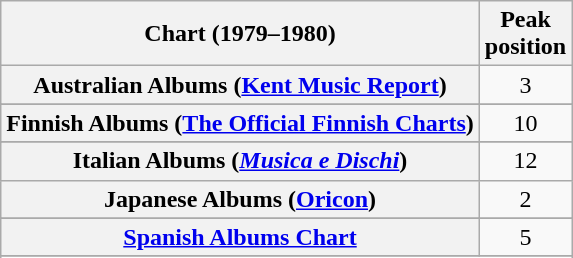<table class="wikitable sortable plainrowheaders">
<tr>
<th scope="col">Chart (1979–1980)</th>
<th scope="col">Peak<br>position</th>
</tr>
<tr>
<th scope="row">Australian Albums (<a href='#'>Kent Music Report</a>)</th>
<td align="center">3</td>
</tr>
<tr>
</tr>
<tr>
</tr>
<tr>
</tr>
<tr>
<th scope="row">Finnish Albums (<a href='#'>The Official Finnish Charts</a>)</th>
<td align="center">10</td>
</tr>
<tr>
</tr>
<tr>
<th scope="row">Italian Albums (<em><a href='#'>Musica e Dischi</a></em>)</th>
<td align="center">12</td>
</tr>
<tr>
<th scope="row">Japanese Albums (<a href='#'>Oricon</a>)</th>
<td align="center">2</td>
</tr>
<tr>
</tr>
<tr>
</tr>
<tr>
<th scope="row"><a href='#'>Spanish Albums Chart</a></th>
<td align="center">5</td>
</tr>
<tr>
</tr>
<tr>
</tr>
<tr>
</tr>
</table>
